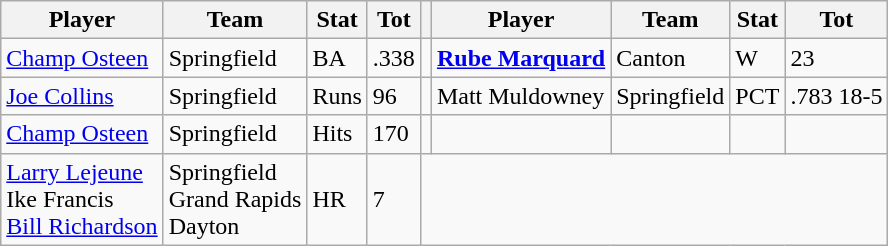<table class="wikitable">
<tr>
<th>Player</th>
<th>Team</th>
<th>Stat</th>
<th>Tot</th>
<th></th>
<th>Player</th>
<th>Team</th>
<th>Stat</th>
<th>Tot</th>
</tr>
<tr>
<td><a href='#'>Champ Osteen</a></td>
<td>Springfield</td>
<td>BA</td>
<td>.338</td>
<td></td>
<td><strong><a href='#'>Rube Marquard</a></strong></td>
<td>Canton</td>
<td>W</td>
<td>23</td>
</tr>
<tr>
<td><a href='#'>Joe Collins</a></td>
<td>Springfield</td>
<td>Runs</td>
<td>96</td>
<td></td>
<td>Matt Muldowney</td>
<td>Springfield</td>
<td>PCT</td>
<td>.783 18-5</td>
</tr>
<tr>
<td><a href='#'>Champ Osteen</a></td>
<td>Springfield</td>
<td>Hits</td>
<td>170</td>
<td></td>
<td></td>
<td></td>
<td></td>
<td></td>
</tr>
<tr>
<td><a href='#'>Larry Lejeune</a><br>Ike Francis<br><a href='#'>Bill Richardson</a></td>
<td>Springfield<br>Grand Rapids<br>Dayton</td>
<td>HR</td>
<td>7</td>
</tr>
</table>
